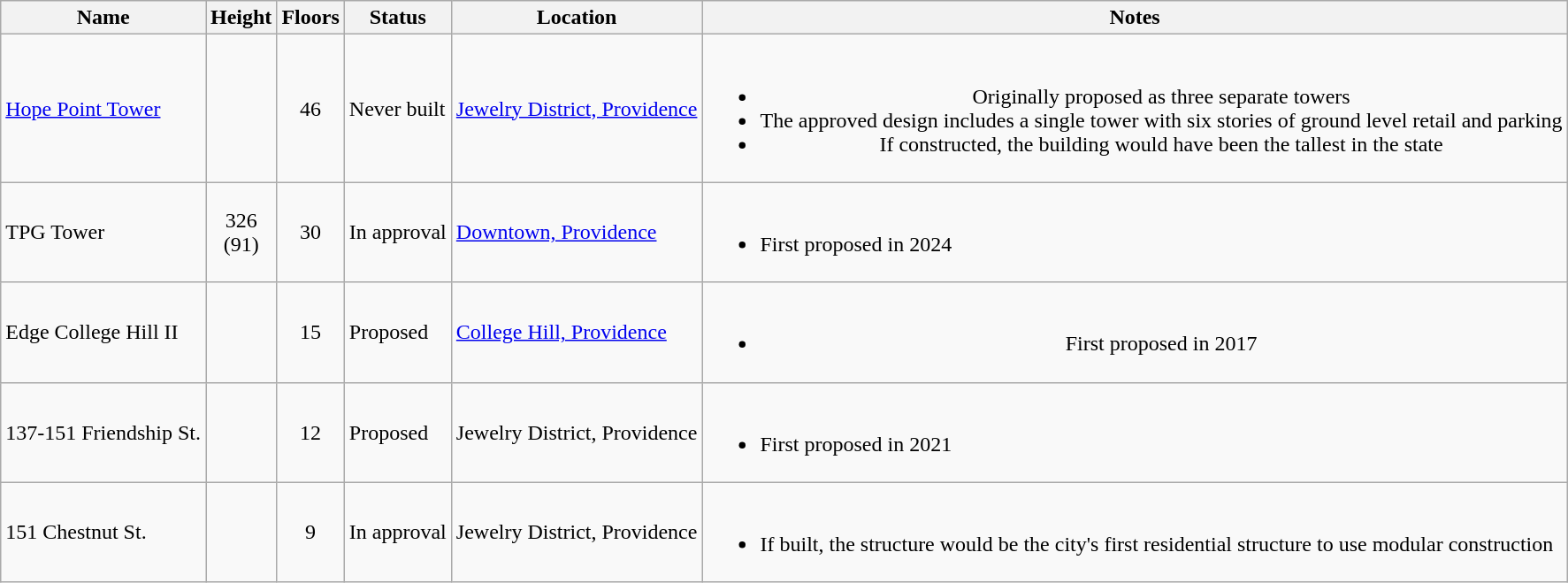<table class="wikitable sortable">
<tr>
<th>Name</th>
<th>Height<br></th>
<th>Floors</th>
<th>Status</th>
<th>Location</th>
<th class="unsortable">Notes</th>
</tr>
<tr>
<td><a href='#'>Hope Point Tower</a></td>
<td align="center"></td>
<td align="center">46</td>
<td>Never built</td>
<td><a href='#'>Jewelry District, Providence</a></td>
<td align="center"><br><ul><li>Originally proposed as three separate towers</li><li>The approved design includes a single tower with six stories of ground level retail and parking</li><li>If constructed, the building would have been the tallest in the state</li></ul></td>
</tr>
<tr>
<td>TPG Tower</td>
<td align="center">326<br>(91)</td>
<td align="center">30</td>
<td align="center">In approval</td>
<td><a href='#'>Downtown, Providence</a></td>
<td><br><ul><li>First proposed in 2024</li></ul></td>
</tr>
<tr>
<td>Edge College Hill II</td>
<td align="center"></td>
<td align="center">15</td>
<td>Proposed</td>
<td><a href='#'>College Hill, Providence</a></td>
<td align="center"><br><ul><li>First proposed in 2017</li></ul></td>
</tr>
<tr>
<td>137-151 Friendship St.</td>
<td align="center"></td>
<td align="center">12</td>
<td>Proposed</td>
<td>Jewelry District, Providence</td>
<td><br><ul><li>First proposed in 2021</li></ul></td>
</tr>
<tr>
<td>151 Chestnut St.</td>
<td align="center"></td>
<td align="center">9</td>
<td>In approval</td>
<td>Jewelry District, Providence</td>
<td><br><ul><li>If built, the structure would be the city's first residential structure to use modular construction</li></ul></td>
</tr>
</table>
